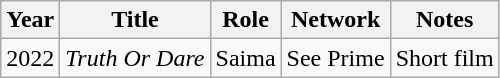<table class="wikitable sortable plainrowheaders">
<tr style="text-align:center;">
<th scope="col">Year</th>
<th scope="col">Title</th>
<th scope="col">Role</th>
<th scope="col">Network</th>
<th scope="col">Notes</th>
</tr>
<tr>
<td>2022</td>
<td><em>Truth Or Dare</em></td>
<td>Saima</td>
<td>See Prime</td>
<td>Short film</td>
</tr>
</table>
